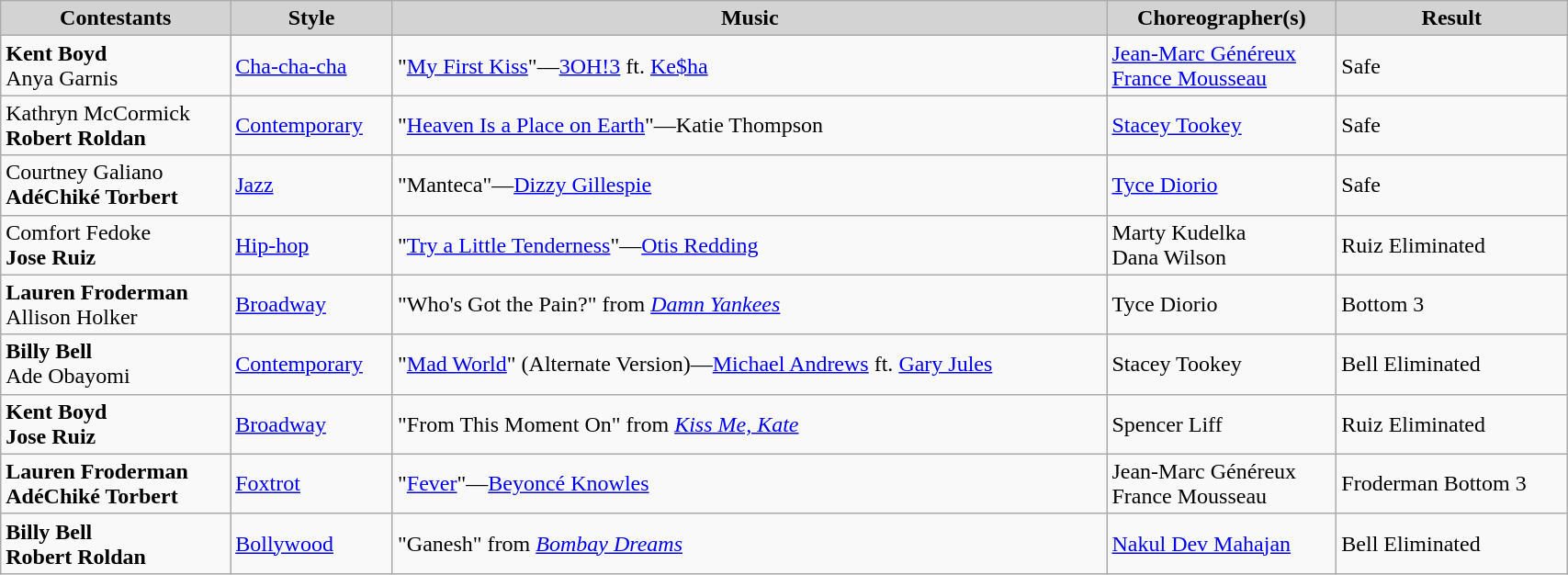<table class="wikitable" style="width:90%;">
<tr style="background:lightgrey; text-align:center;">
<td><strong>Contestants</strong></td>
<td><strong>Style</strong></td>
<td><strong>Music</strong></td>
<td><strong>Choreographer(s)</strong></td>
<td><strong>Result</strong></td>
</tr>
<tr>
<td><strong>Kent Boyd</strong><br>Anya Garnis</td>
<td><a href='#'>Cha-cha-cha</a></td>
<td>"<a href='#'>My First Kiss</a>"—<a href='#'>3OH!3</a> ft. <a href='#'>Ke$ha</a></td>
<td><a href='#'>Jean-Marc Généreux</a><br><a href='#'>France Mousseau</a></td>
<td>Safe</td>
</tr>
<tr>
<td>Kathryn McCormick<br><strong>Robert Roldan</strong></td>
<td><a href='#'>Contemporary</a></td>
<td>"<a href='#'>Heaven Is a Place on Earth</a>"—Katie Thompson</td>
<td><a href='#'>Stacey Tookey</a></td>
<td>Safe</td>
</tr>
<tr>
<td>Courtney Galiano<br><strong>AdéChiké Torbert</strong></td>
<td><a href='#'>Jazz</a></td>
<td>"Manteca"—<a href='#'>Dizzy Gillespie</a></td>
<td><a href='#'>Tyce Diorio</a></td>
<td>Safe</td>
</tr>
<tr>
<td>Comfort Fedoke<br><strong>Jose Ruiz</strong></td>
<td><a href='#'>Hip-hop</a></td>
<td>"<a href='#'>Try a Little Tenderness</a>"—<a href='#'>Otis Redding</a></td>
<td>Marty Kudelka<br>Dana Wilson</td>
<td>Ruiz Eliminated</td>
</tr>
<tr>
<td><strong>Lauren Froderman</strong><br>Allison Holker</td>
<td><a href='#'>Broadway</a></td>
<td>"Who's Got the Pain?" from <em><a href='#'>Damn Yankees</a></em></td>
<td>Tyce Diorio</td>
<td>Bottom 3</td>
</tr>
<tr>
<td><strong>Billy Bell</strong><br>Ade Obayomi</td>
<td><a href='#'>Contemporary</a></td>
<td>"<a href='#'>Mad World</a>" (Alternate Version)—<a href='#'>Michael Andrews</a> ft. <a href='#'>Gary Jules</a></td>
<td>Stacey Tookey</td>
<td>Bell Eliminated</td>
</tr>
<tr>
<td><strong>Kent Boyd</strong><br><strong>Jose Ruiz</strong></td>
<td><a href='#'>Broadway</a></td>
<td>"From This Moment On" from <em><a href='#'>Kiss Me, Kate</a></em></td>
<td>Spencer Liff</td>
<td>Ruiz Eliminated</td>
</tr>
<tr>
<td><strong>Lauren Froderman</strong><br><strong>AdéChiké Torbert</strong></td>
<td><a href='#'>Foxtrot</a></td>
<td>"<a href='#'>Fever</a>"—<a href='#'>Beyoncé Knowles</a></td>
<td>Jean-Marc Généreux<br>France Mousseau</td>
<td>Froderman Bottom 3</td>
</tr>
<tr>
<td><strong>Billy Bell</strong><br><strong>Robert Roldan</strong></td>
<td><a href='#'>Bollywood</a></td>
<td>"Ganesh" from <em><a href='#'>Bombay Dreams</a></em></td>
<td><a href='#'>Nakul Dev Mahajan</a></td>
<td>Bell Eliminated</td>
</tr>
</table>
